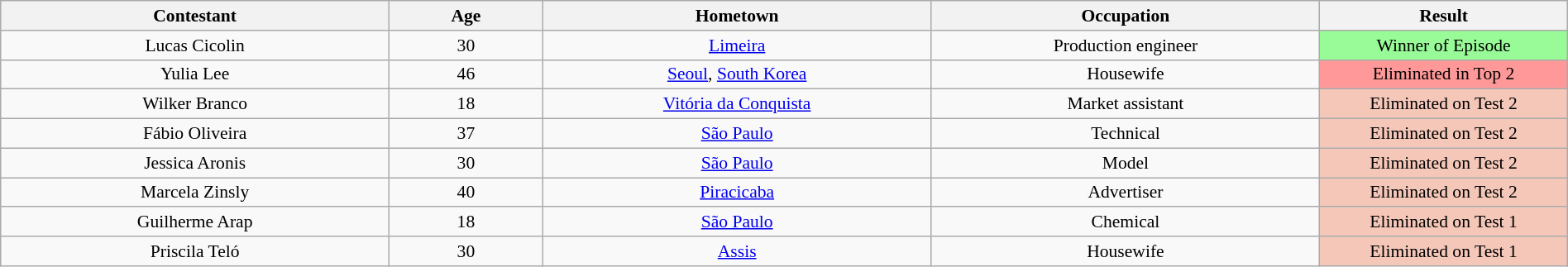<table class="wikitable sortable" style="text-align:center; font-size:90%; width:100%;">
<tr>
<th width="200px">Contestant</th>
<th width="075px">Age</th>
<th width="200px">Hometown</th>
<th width="200px">Occupation</th>
<th width="125px">Result</th>
</tr>
<tr>
<td>Lucas Cicolin</td>
<td>30</td>
<td><a href='#'>Limeira</a></td>
<td>Production engineer</td>
<td bgcolor=98FB98>Winner of Episode</td>
</tr>
<tr>
<td>Yulia Lee</td>
<td>46</td>
<td><a href='#'>Seoul</a>, <a href='#'>South Korea</a></td>
<td>Housewife</td>
<td bgcolor=FF9999>Eliminated in Top 2</td>
</tr>
<tr>
<td>Wilker Branco</td>
<td>18</td>
<td><a href='#'>Vitória da Conquista</a></td>
<td>Market assistant</td>
<td bgcolor=F4C7B8>Eliminated on Test 2</td>
</tr>
<tr>
<td>Fábio Oliveira</td>
<td>37</td>
<td><a href='#'>São Paulo</a></td>
<td>Technical </td>
<td bgcolor=F4C7B8>Eliminated on Test 2</td>
</tr>
<tr>
<td>Jessica Aronis</td>
<td>30</td>
<td><a href='#'>São Paulo</a></td>
<td>Model</td>
<td bgcolor=F4C7B8>Eliminated on Test 2</td>
</tr>
<tr>
<td>Marcela Zinsly</td>
<td>40</td>
<td><a href='#'>Piracicaba</a></td>
<td>Advertiser</td>
<td bgcolor=F4C7B8>Eliminated on Test 2</td>
</tr>
<tr>
<td>Guilherme Arap</td>
<td>18</td>
<td><a href='#'>São Paulo</a></td>
<td>Chemical </td>
<td bgcolor=F4C7B8>Eliminated on Test 1</td>
</tr>
<tr>
<td>Priscila Teló</td>
<td>30</td>
<td><a href='#'>Assis</a></td>
<td>Housewife</td>
<td bgcolor=F4C7B8>Eliminated on Test 1</td>
</tr>
</table>
